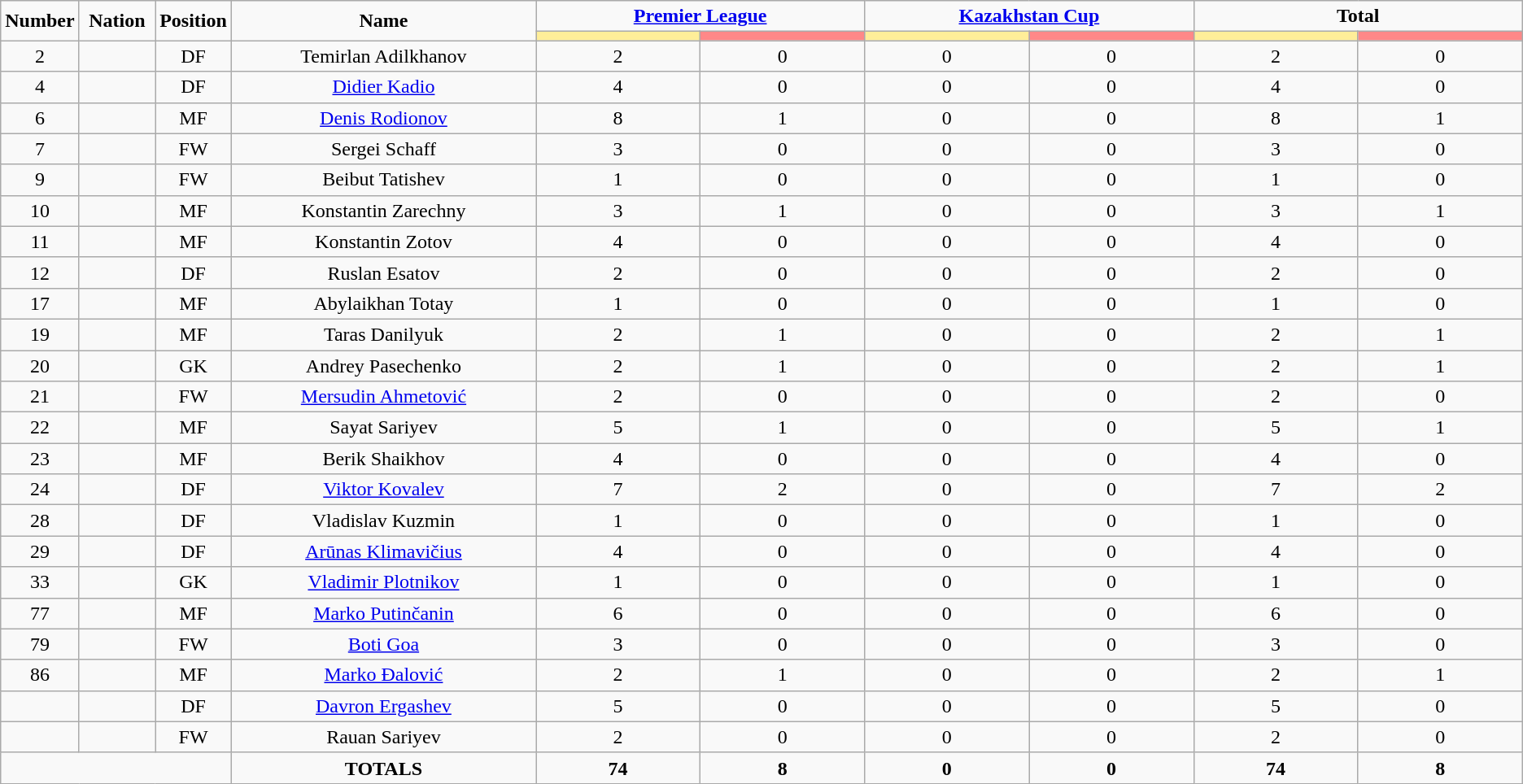<table class="wikitable" style="text-align:center;">
<tr>
<td rowspan="2"  style="width:5%; text-align:center;"><strong>Number</strong></td>
<td rowspan="2"  style="width:5%; text-align:center;"><strong>Nation</strong></td>
<td rowspan="2"  style="width:5%; text-align:center;"><strong>Position</strong></td>
<td rowspan="2"  style="width:20%; text-align:center;"><strong>Name</strong></td>
<td colspan="2" style="text-align:center;"><strong><a href='#'>Premier League</a></strong></td>
<td colspan="2" style="text-align:center;"><strong><a href='#'>Kazakhstan Cup</a></strong></td>
<td colspan="2" style="text-align:center;"><strong>Total</strong></td>
</tr>
<tr>
<th style="width:60px; background:#fe9;"></th>
<th style="width:60px; background:#ff8888;"></th>
<th style="width:60px; background:#fe9;"></th>
<th style="width:60px; background:#ff8888;"></th>
<th style="width:60px; background:#fe9;"></th>
<th style="width:60px; background:#ff8888;"></th>
</tr>
<tr>
<td>2</td>
<td></td>
<td>DF</td>
<td>Temirlan Adilkhanov</td>
<td>2</td>
<td>0</td>
<td>0</td>
<td>0</td>
<td>2</td>
<td>0</td>
</tr>
<tr>
<td>4</td>
<td></td>
<td>DF</td>
<td><a href='#'>Didier Kadio</a></td>
<td>4</td>
<td>0</td>
<td>0</td>
<td>0</td>
<td>4</td>
<td>0</td>
</tr>
<tr>
<td>6</td>
<td></td>
<td>MF</td>
<td><a href='#'>Denis Rodionov</a></td>
<td>8</td>
<td>1</td>
<td>0</td>
<td>0</td>
<td>8</td>
<td>1</td>
</tr>
<tr>
<td>7</td>
<td></td>
<td>FW</td>
<td>Sergei Schaff</td>
<td>3</td>
<td>0</td>
<td>0</td>
<td>0</td>
<td>3</td>
<td>0</td>
</tr>
<tr>
<td>9</td>
<td></td>
<td>FW</td>
<td>Beibut Tatishev</td>
<td>1</td>
<td>0</td>
<td>0</td>
<td>0</td>
<td>1</td>
<td>0</td>
</tr>
<tr>
<td>10</td>
<td></td>
<td>MF</td>
<td>Konstantin Zarechny</td>
<td>3</td>
<td>1</td>
<td>0</td>
<td>0</td>
<td>3</td>
<td>1</td>
</tr>
<tr>
<td>11</td>
<td></td>
<td>MF</td>
<td>Konstantin Zotov</td>
<td>4</td>
<td>0</td>
<td>0</td>
<td>0</td>
<td>4</td>
<td>0</td>
</tr>
<tr>
<td>12</td>
<td></td>
<td>DF</td>
<td>Ruslan Esatov</td>
<td>2</td>
<td>0</td>
<td>0</td>
<td>0</td>
<td>2</td>
<td>0</td>
</tr>
<tr>
<td>17</td>
<td></td>
<td>MF</td>
<td>Abylaikhan Totay</td>
<td>1</td>
<td>0</td>
<td>0</td>
<td>0</td>
<td>1</td>
<td>0</td>
</tr>
<tr>
<td>19</td>
<td></td>
<td>MF</td>
<td>Taras Danilyuk</td>
<td>2</td>
<td>1</td>
<td>0</td>
<td>0</td>
<td>2</td>
<td>1</td>
</tr>
<tr>
<td>20</td>
<td></td>
<td>GK</td>
<td>Andrey Pasechenko</td>
<td>2</td>
<td>1</td>
<td>0</td>
<td>0</td>
<td>2</td>
<td>1</td>
</tr>
<tr>
<td>21</td>
<td></td>
<td>FW</td>
<td><a href='#'>Mersudin Ahmetović</a></td>
<td>2</td>
<td>0</td>
<td>0</td>
<td>0</td>
<td>2</td>
<td>0</td>
</tr>
<tr>
<td>22</td>
<td></td>
<td>MF</td>
<td>Sayat Sariyev</td>
<td>5</td>
<td>1</td>
<td>0</td>
<td>0</td>
<td>5</td>
<td>1</td>
</tr>
<tr>
<td>23</td>
<td></td>
<td>MF</td>
<td>Berik Shaikhov</td>
<td>4</td>
<td>0</td>
<td>0</td>
<td>0</td>
<td>4</td>
<td>0</td>
</tr>
<tr>
<td>24</td>
<td></td>
<td>DF</td>
<td><a href='#'>Viktor Kovalev</a></td>
<td>7</td>
<td>2</td>
<td>0</td>
<td>0</td>
<td>7</td>
<td>2</td>
</tr>
<tr>
<td>28</td>
<td></td>
<td>DF</td>
<td>Vladislav Kuzmin</td>
<td>1</td>
<td>0</td>
<td>0</td>
<td>0</td>
<td>1</td>
<td>0</td>
</tr>
<tr>
<td>29</td>
<td></td>
<td>DF</td>
<td><a href='#'>Arūnas Klimavičius</a></td>
<td>4</td>
<td>0</td>
<td>0</td>
<td>0</td>
<td>4</td>
<td>0</td>
</tr>
<tr>
<td>33</td>
<td></td>
<td>GK</td>
<td><a href='#'>Vladimir Plotnikov</a></td>
<td>1</td>
<td>0</td>
<td>0</td>
<td>0</td>
<td>1</td>
<td>0</td>
</tr>
<tr>
<td>77</td>
<td></td>
<td>MF</td>
<td><a href='#'>Marko Putinčanin</a></td>
<td>6</td>
<td>0</td>
<td>0</td>
<td>0</td>
<td>6</td>
<td>0</td>
</tr>
<tr>
<td>79</td>
<td></td>
<td>FW</td>
<td><a href='#'>Boti Goa</a></td>
<td>3</td>
<td>0</td>
<td>0</td>
<td>0</td>
<td>3</td>
<td>0</td>
</tr>
<tr>
<td>86</td>
<td></td>
<td>MF</td>
<td><a href='#'>Marko Đalović</a></td>
<td>2</td>
<td>1</td>
<td>0</td>
<td>0</td>
<td>2</td>
<td>1</td>
</tr>
<tr>
<td></td>
<td></td>
<td>DF</td>
<td><a href='#'>Davron Ergashev</a></td>
<td>5</td>
<td>0</td>
<td>0</td>
<td>0</td>
<td>5</td>
<td>0</td>
</tr>
<tr>
<td></td>
<td></td>
<td>FW</td>
<td>Rauan Sariyev</td>
<td>2</td>
<td>0</td>
<td>0</td>
<td>0</td>
<td>2</td>
<td>0</td>
</tr>
<tr>
<td colspan="3"></td>
<td><strong>TOTALS</strong></td>
<td><strong>74</strong></td>
<td><strong>8</strong></td>
<td><strong>0</strong></td>
<td><strong>0</strong></td>
<td><strong>74</strong></td>
<td><strong>8</strong></td>
</tr>
</table>
